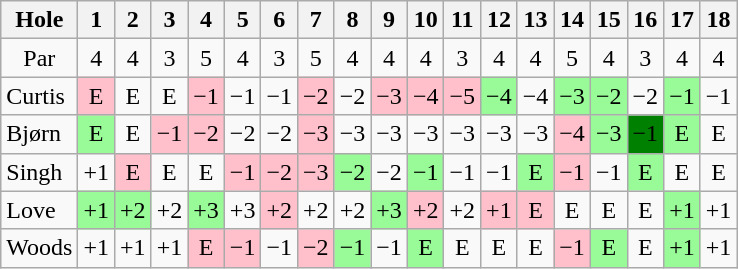<table class="wikitable" style="text-align:center">
<tr>
<th>Hole</th>
<th>1</th>
<th>2</th>
<th>3</th>
<th>4</th>
<th>5</th>
<th>6</th>
<th>7</th>
<th>8</th>
<th>9</th>
<th>10</th>
<th>11</th>
<th>12</th>
<th>13</th>
<th>14</th>
<th>15</th>
<th>16</th>
<th>17</th>
<th>18</th>
</tr>
<tr>
<td>Par</td>
<td>4</td>
<td>4</td>
<td>3</td>
<td>5</td>
<td>4</td>
<td>3</td>
<td>5</td>
<td>4</td>
<td>4</td>
<td>4</td>
<td>3</td>
<td>4</td>
<td>4</td>
<td>5</td>
<td>4</td>
<td>3</td>
<td>4</td>
<td>4</td>
</tr>
<tr>
<td align=left> Curtis</td>
<td style="background: Pink;">E</td>
<td>E</td>
<td>E</td>
<td style="background: Pink;">−1</td>
<td>−1</td>
<td>−1</td>
<td style="background: Pink;">−2</td>
<td>−2</td>
<td style="background: Pink;">−3</td>
<td style="background: Pink;">−4</td>
<td style="background: Pink;">−5</td>
<td style="background: PaleGreen;">−4</td>
<td>−4</td>
<td style="background: PaleGreen;">−3</td>
<td style="background: PaleGreen;">−2</td>
<td>−2</td>
<td style="background: PaleGreen;">−1</td>
<td>−1</td>
</tr>
<tr>
<td align=left> Bjørn</td>
<td style="background: PaleGreen;">E</td>
<td>E</td>
<td style="background: Pink;">−1</td>
<td style="background: Pink;">−2</td>
<td>−2</td>
<td>−2</td>
<td style="background: Pink;">−3</td>
<td>−3</td>
<td>−3</td>
<td>−3</td>
<td>−3</td>
<td>−3</td>
<td>−3</td>
<td style="background: Pink;">−4</td>
<td style="background: PaleGreen;">−3</td>
<td style="background: Green;">−1</td>
<td style="background: PaleGreen;">E</td>
<td>E</td>
</tr>
<tr>
<td align=left> Singh</td>
<td>+1</td>
<td style="background: Pink;">E</td>
<td>E</td>
<td>E</td>
<td style="background: Pink;">−1</td>
<td style="background: Pink;">−2</td>
<td style="background: Pink;">−3</td>
<td style="background: PaleGreen;">−2</td>
<td>−2</td>
<td style="background: PaleGreen;">−1</td>
<td>−1</td>
<td>−1</td>
<td style="background: PaleGreen;">E</td>
<td style="background: Pink;">−1</td>
<td>−1</td>
<td style="background: PaleGreen;">E</td>
<td>E</td>
<td>E</td>
</tr>
<tr>
<td align=left> Love</td>
<td style="background: PaleGreen;">+1</td>
<td style="background: PaleGreen;">+2</td>
<td>+2</td>
<td style="background: PaleGreen;">+3</td>
<td>+3</td>
<td style="background: Pink;">+2</td>
<td>+2</td>
<td>+2</td>
<td style="background: PaleGreen;">+3</td>
<td style="background: Pink;">+2</td>
<td>+2</td>
<td style="background: Pink;">+1</td>
<td style="background: Pink;">E</td>
<td>E</td>
<td>E</td>
<td>E</td>
<td style="background: PaleGreen;">+1</td>
<td>+1</td>
</tr>
<tr>
<td align=left> Woods</td>
<td>+1</td>
<td>+1</td>
<td>+1</td>
<td style="background: Pink;">E</td>
<td style="background: Pink;">−1</td>
<td>−1</td>
<td style="background: Pink;">−2</td>
<td style="background: PaleGreen;">−1</td>
<td>−1</td>
<td style="background: PaleGreen;">E</td>
<td>E</td>
<td>E</td>
<td>E</td>
<td style="background: Pink;">−1</td>
<td style="background: PaleGreen;">E</td>
<td>E</td>
<td style="background: PaleGreen;">+1</td>
<td>+1</td>
</tr>
</table>
